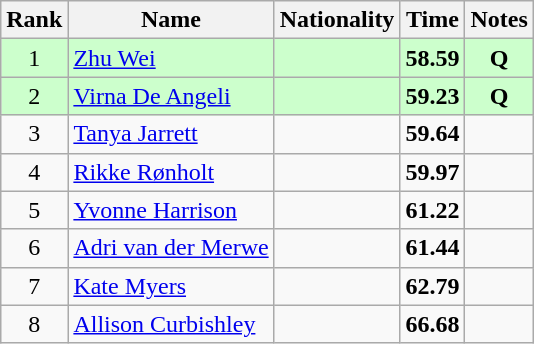<table class="wikitable sortable" style="text-align:center">
<tr>
<th>Rank</th>
<th>Name</th>
<th>Nationality</th>
<th>Time</th>
<th>Notes</th>
</tr>
<tr bgcolor=ccffcc>
<td>1</td>
<td align=left><a href='#'>Zhu Wei</a></td>
<td align=left></td>
<td><strong>58.59</strong></td>
<td><strong>Q</strong></td>
</tr>
<tr bgcolor=ccffcc>
<td>2</td>
<td align=left><a href='#'>Virna De Angeli</a></td>
<td align=left></td>
<td><strong>59.23</strong></td>
<td><strong>Q</strong></td>
</tr>
<tr>
<td>3</td>
<td align=left><a href='#'>Tanya Jarrett</a></td>
<td align=left></td>
<td><strong>59.64</strong></td>
<td></td>
</tr>
<tr>
<td>4</td>
<td align=left><a href='#'>Rikke Rønholt</a></td>
<td align=left></td>
<td><strong>59.97</strong></td>
<td></td>
</tr>
<tr>
<td>5</td>
<td align=left><a href='#'>Yvonne Harrison</a></td>
<td align=left></td>
<td><strong>61.22</strong></td>
<td></td>
</tr>
<tr>
<td>6</td>
<td align=left><a href='#'>Adri van der Merwe</a></td>
<td align=left></td>
<td><strong>61.44</strong></td>
<td></td>
</tr>
<tr>
<td>7</td>
<td align=left><a href='#'>Kate Myers</a></td>
<td align=left></td>
<td><strong>62.79</strong></td>
<td></td>
</tr>
<tr>
<td>8</td>
<td align=left><a href='#'>Allison Curbishley</a></td>
<td align=left></td>
<td><strong>66.68</strong></td>
<td></td>
</tr>
</table>
